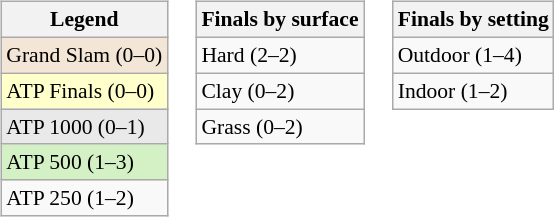<table>
<tr valign=top>
<td><br><table class="wikitable" style=font-size:90%>
<tr>
<th>Legend</th>
</tr>
<tr style="background:#f3e6d7;">
<td>Grand Slam (0–0)</td>
</tr>
<tr style="background:#ffc;">
<td>ATP Finals (0–0)</td>
</tr>
<tr style="background:#e9e9e9;">
<td>ATP 1000 (0–1)</td>
</tr>
<tr style="background:#d4f1c5;">
<td>ATP 500 (1–3)</td>
</tr>
<tr>
<td>ATP 250 (1–2)</td>
</tr>
</table>
</td>
<td><br><table class="wikitable" style=font-size:90%>
<tr>
<th>Finals by surface</th>
</tr>
<tr>
<td>Hard (2–2)</td>
</tr>
<tr>
<td>Clay (0–2)</td>
</tr>
<tr>
<td>Grass (0–2)</td>
</tr>
</table>
</td>
<td><br><table class="wikitable" style=font-size:90%>
<tr>
<th>Finals by setting</th>
</tr>
<tr>
<td>Outdoor (1–4)</td>
</tr>
<tr>
<td>Indoor (1–2)</td>
</tr>
</table>
</td>
</tr>
</table>
